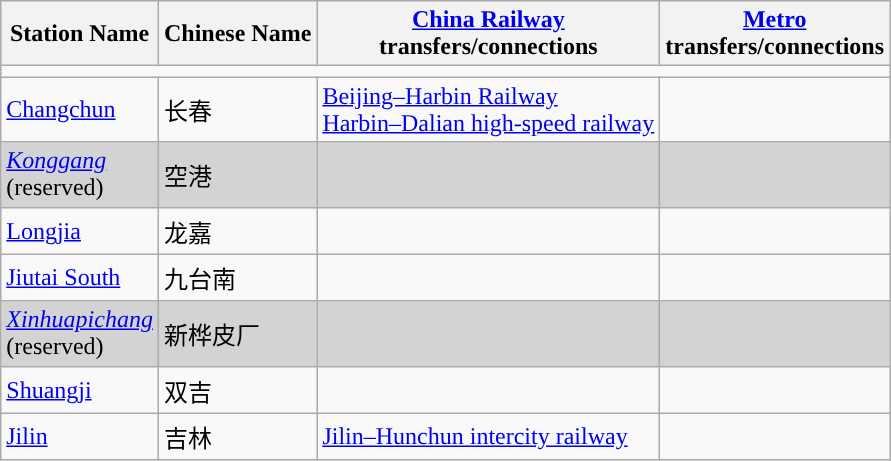<table class="wikitable">
<tr>
<th>Station Name</th>
<th>Chinese Name<br></th>
<th><a href='#'>China Railway</a><br>transfers/connections</th>
<th><a href='#'>Metro</a><br>transfers/connections<br></th>
</tr>
<tr style="background:#">
<td colspan = "11"></td>
</tr>
<tr>
<td><a href='#'>Changchun</a></td>
<td>长春</td>
<td><a href='#'>Beijing–Harbin Railway</a><br><a href='#'>Harbin–Dalian high-speed railway</a></td>
<td>  </td>
</tr>
<tr bgcolor="lightgrey">
<td><em><a href='#'>Konggang</a></em><br>(reserved)</td>
<td>空港</td>
<td></td>
<td></td>
</tr>
<tr>
<td><a href='#'>Longjia</a></td>
<td>龙嘉</td>
<td></td>
<td></td>
</tr>
<tr>
<td><a href='#'>Jiutai South</a></td>
<td>九台南</td>
<td></td>
<td></td>
</tr>
<tr bgcolor="lightgrey">
<td><em><a href='#'>Xinhuapichang</a></em><br>(reserved)</td>
<td>新桦皮厂</td>
<td></td>
<td></td>
</tr>
<tr>
<td><a href='#'>Shuangji</a></td>
<td>双吉</td>
<td></td>
<td></td>
</tr>
<tr>
<td><a href='#'>Jilin</a></td>
<td>吉林</td>
<td><a href='#'>Jilin–Hunchun intercity railway</a></td>
<td></td>
</tr>
</table>
